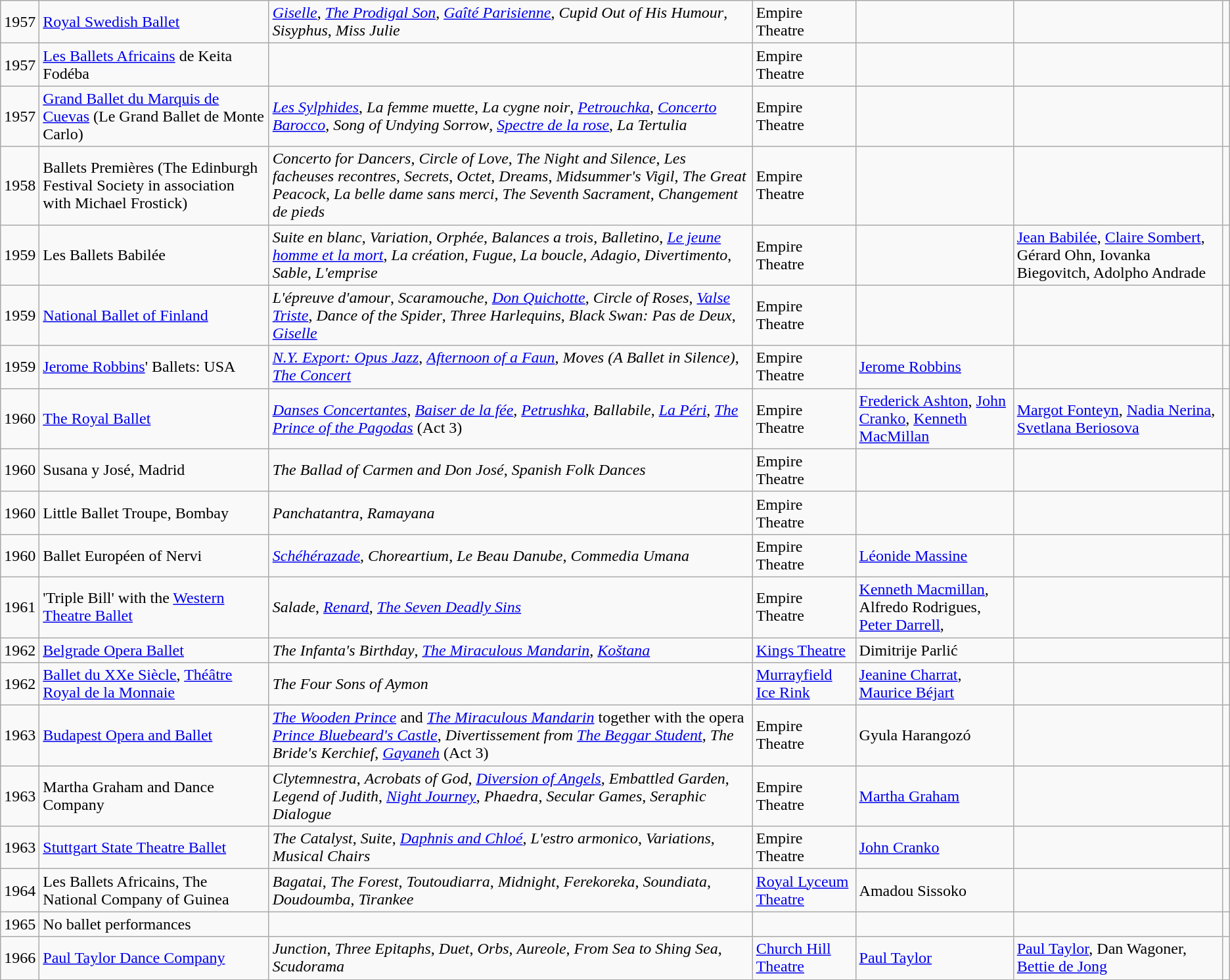<table class="wikitable sortable">
<tr>
<td>1957</td>
<td><a href='#'>Royal Swedish Ballet</a></td>
<td><em><a href='#'>Giselle</a></em>, <em><a href='#'>The Prodigal Son</a></em>, <em><a href='#'>Gaîté Parisienne</a></em>, <em>Cupid Out of His Humour</em>, <em>Sisyphus</em>, <em>Miss Julie</em></td>
<td>Empire Theatre</td>
<td data-sort-value="Akesson+Skeaping+Cramer+Cullberg+Cramer+Kozlovsky+Skeaping"></td>
<td data-sort-value="abc"></td>
<td></td>
</tr>
<tr>
<td>1957</td>
<td><a href='#'>Les Ballets Africains</a> de Keita Fodéba</td>
<td></td>
<td>Empire Theatre</td>
<td data-sort-value="abc"></td>
<td data-sort-value="Fodéba"></td>
<td></td>
</tr>
<tr>
<td>1957</td>
<td><a href='#'>Grand Ballet du Marquis de Cuevas</a> (Le Grand Ballet de Monte Carlo)</td>
<td><em><a href='#'>Les Sylphides</a></em>, <em>La femme muette</em>, <em>La cygne noir</em>, <em><a href='#'>Petrouchka</a></em>, <em><a href='#'>Concerto Barocco</a></em>, <em>Song of Undying Sorrow</em>, <em><a href='#'>Spectre de la rose</a></em>, <em>La Tertulia</em></td>
<td>Empire Theatre</td>
<td data-sort-value=""></td>
<td data-sort-value=""></td>
<td></td>
</tr>
<tr>
<td>1958</td>
<td>Ballets Premières (The Edinburgh Festival Society in association with Michael Frostick)</td>
<td><em>Concerto for Dancers</em>, <em>Circle of Love</em>, <em>The Night and Silence</em>, <em>Les facheuses recontres</em>, <em>Secrets</em>, <em>Octet</em>, <em>Dreams</em>, <em>Midsummer's Vigil</em>, <em>The Great Peacock</em>, <em>La belle dame sans merci</em>, <em>The Seventh Sacrament</em>, <em>Changement de pieds</em></td>
<td>Empire Theatre</td>
<td data-sort-value=""></td>
<td data-sort-value=""></td>
<td></td>
</tr>
<tr>
<td>1959</td>
<td>Les Ballets Babilée</td>
<td><em>Suite en blanc</em>, <em>Variation</em>, <em>Orphée</em>, <em>Balances a trois</em>, <em>Balletino</em>, <em><a href='#'>Le jeune homme et la mort</a></em>, <em>La création</em>, <em>Fugue</em>, <em>La boucle</em>, <em>Adagio</em>, <em>Divertimento</em>, <em>Sable</em>, <em>L'emprise</em></td>
<td>Empire Theatre</td>
<td data-sort-value=""></td>
<td data-sort-value=""><a href='#'>Jean Babilée</a>, <a href='#'>Claire Sombert</a>, Gérard Ohn, Iovanka Biegovitch, Adolpho Andrade</td>
<td></td>
</tr>
<tr>
<td>1959</td>
<td><a href='#'>National Ballet of Finland</a></td>
<td><em>L'épreuve d'amour</em>, <em>Scaramouche</em>, <em><a href='#'>Don Quichotte</a></em>, <em>Circle of Roses</em>, <em><a href='#'>Valse Triste</a></em>, <em>Dance of the Spider</em>, <em>Three Harlequins</em>, <em>Black Swan: Pas de Deux</em>, <em><a href='#'>Giselle</a></em></td>
<td>Empire Theatre</td>
<td data-sort-value=""></td>
<td data-sort-value=""></td>
<td></td>
</tr>
<tr>
<td>1959</td>
<td><a href='#'>Jerome Robbins</a>' Ballets: USA</td>
<td><em><a href='#'>N.Y. Export: Opus Jazz</a></em>, <em><a href='#'>Afternoon of a Faun</a></em>, <em>Moves (A Ballet in Silence)</em>, <em><a href='#'>The Concert</a></em></td>
<td>Empire Theatre</td>
<td data-sort-value=""><a href='#'>Jerome Robbins</a></td>
<td data-sort-value=""></td>
<td></td>
</tr>
<tr>
<td>1960</td>
<td><a href='#'>The Royal Ballet</a></td>
<td><em><a href='#'>Danses Concertantes</a></em>, <em><a href='#'>Baiser de la fée</a></em>, <em><a href='#'>Petrushka</a></em>, <em>Ballabile</em>, <em><a href='#'>La Péri</a></em>, <em><a href='#'>The Prince of the Pagodas</a></em> (Act 3)</td>
<td>Empire Theatre</td>
<td data-sort-value=""><a href='#'>Frederick Ashton</a>, <a href='#'>John Cranko</a>, <a href='#'>Kenneth MacMillan</a></td>
<td data-sort-value=""><a href='#'>Margot Fonteyn</a>, <a href='#'>Nadia Nerina</a>, <a href='#'>Svetlana Beriosova</a></td>
<td></td>
</tr>
<tr>
<td>1960</td>
<td>Susana y José, Madrid</td>
<td><em>The Ballad of Carmen and Don José</em>, <em>Spanish Folk Dances</em></td>
<td>Empire Theatre</td>
<td data-sort-value=""></td>
<td data-sort-value=""></td>
<td></td>
</tr>
<tr>
<td>1960</td>
<td>Little Ballet Troupe, Bombay</td>
<td><em>Panchatantra</em>,  <em>Ramayana</em></td>
<td>Empire Theatre</td>
<td data-sort-value=""></td>
<td data-sort-value=""></td>
<td></td>
</tr>
<tr>
<td>1960</td>
<td>Ballet Européen of Nervi</td>
<td><em><a href='#'>Schéhérazade</a></em>,  <em>Choreartium</em>, <em>Le Beau Danube</em>, <em>Commedia Umana</em></td>
<td>Empire Theatre</td>
<td data-sort-value=""><a href='#'>Léonide Massine</a></td>
<td data-sort-value=""></td>
<td></td>
</tr>
<tr>
<td>1961</td>
<td>'Triple Bill' with the <a href='#'>Western Theatre Ballet</a></td>
<td><em>Salade</em>,  <em><a href='#'>Renard</a></em>, <em><a href='#'>The Seven Deadly Sins</a></em></td>
<td>Empire Theatre</td>
<td data-sort-value=""><a href='#'>Kenneth Macmillan</a>, Alfredo Rodrigues, <a href='#'>Peter Darrell</a>,</td>
<td data-sort-value=""></td>
<td></td>
</tr>
<tr>
<td>1962</td>
<td><a href='#'>Belgrade Opera Ballet</a></td>
<td><em>The Infanta's Birthday</em>,  <em><a href='#'>The Miraculous Mandarin</a></em>, <em><a href='#'>Koštana</a></em></td>
<td><a href='#'>Kings Theatre</a></td>
<td data-sort-value="">Dimitrije Parlić</td>
<td data-sort-value=""></td>
<td></td>
</tr>
<tr>
<td>1962</td>
<td><a href='#'>Ballet du XXe Siècle</a>, <a href='#'>Théâtre Royal de la Monnaie</a></td>
<td><em>The Four Sons of Aymon</em></td>
<td><a href='#'>Murrayfield Ice Rink</a></td>
<td data-sort-value=""><a href='#'>Jeanine Charrat</a>, <a href='#'>Maurice Béjart</a></td>
<td data-sort-value=""></td>
<td></td>
</tr>
<tr>
<td>1963</td>
<td><a href='#'>Budapest Opera and Ballet</a></td>
<td><em><a href='#'>The Wooden Prince</a></em> and <em><a href='#'>The Miraculous Mandarin</a></em> together with the opera <em><a href='#'>Prince Bluebeard's Castle</a></em>, <em>Divertissement from <a href='#'>The Beggar Student</a></em>, <em>The Bride's Kerchief</em>, <em><a href='#'>Gayaneh</a></em> (Act 3)</td>
<td>Empire Theatre</td>
<td data-sort-value="">Gyula Harangozó</td>
<td data-sort-value=""></td>
<td></td>
</tr>
<tr>
<td>1963</td>
<td>Martha Graham and Dance Company</td>
<td><em>Clytemnestra</em>, <em>Acrobats of God</em>, <em><a href='#'>Diversion of Angels</a></em>, <em>Embattled Garden</em>, <em>Legend of Judith</em>, <em><a href='#'>Night Journey</a></em>, <em>Phaedra</em>, <em>Secular Games</em>, <em>Seraphic Dialogue</em></td>
<td>Empire Theatre</td>
<td data-sort-value=""><a href='#'>Martha Graham</a></td>
<td data-sort-value=""></td>
<td></td>
</tr>
<tr>
<td>1963</td>
<td><a href='#'>Stuttgart State Theatre Ballet</a></td>
<td><em>The Catalyst</em>, <em>Suite</em>, <em><a href='#'>Daphnis and Chloé</a></em>, <em>L'estro armonico</em>, <em>Variations</em>, <em>Musical Chairs</em></td>
<td>Empire Theatre</td>
<td data-sort-value=""><a href='#'>John Cranko</a></td>
<td data-sort-value=""></td>
<td></td>
</tr>
<tr>
<td>1964</td>
<td>Les Ballets Africains, The National Company of Guinea</td>
<td><em>Bagatai</em>, <em>The Forest</em>, <em>Toutoudiarra</em>, <em>Midnight</em>, <em>Ferekoreka</em>, <em>Soundiata</em>, <em>Doudoumba</em>, <em>Tirankee</em></td>
<td><a href='#'>Royal Lyceum Theatre</a></td>
<td data-sort-value="">Amadou Sissoko</td>
<td></td>
<td></td>
</tr>
<tr>
<td>1965</td>
<td>No ballet performances</td>
<td></td>
<td></td>
<td data-sort-value=""></td>
<td></td>
<td></td>
</tr>
<tr>
<td>1966</td>
<td><a href='#'>Paul Taylor Dance Company</a></td>
<td><em>Junction</em>, <em>Three Epitaphs</em>, <em>Duet</em>, <em>Orbs</em>, <em>Aureole</em>, <em>From Sea to Shing Sea</em>, <em>Scudorama</em></td>
<td><a href='#'>Church Hill Theatre</a></td>
<td data-sort-value=""><a href='#'>Paul Taylor</a></td>
<td><a href='#'>Paul Taylor</a>, Dan Wagoner, <a href='#'>Bettie de Jong</a></td>
<td></td>
</tr>
</table>
